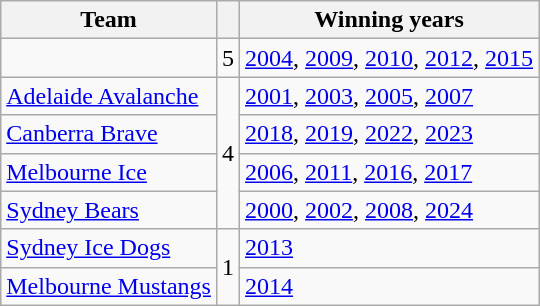<table class="wikitable">
<tr>
<th>Team</th>
<th></th>
<th>Winning years</th>
</tr>
<tr>
<td></td>
<td style="text-align:center;">5</td>
<td><a href='#'>2004</a>, <a href='#'>2009</a>, <a href='#'>2010</a>, <a href='#'>2012</a>, <a href='#'>2015</a></td>
</tr>
<tr>
<td><a href='#'>Adelaide Avalanche</a></td>
<td style="text-align:center" rowspan="4">4</td>
<td><a href='#'>2001</a>, <a href='#'>2003</a>, <a href='#'>2005</a>, <a href='#'>2007</a></td>
</tr>
<tr>
<td><a href='#'>Canberra Brave</a></td>
<td><a href='#'>2018</a>, <a href='#'>2019</a>, <a href='#'>2022</a>, <a href='#'>2023</a></td>
</tr>
<tr>
<td><a href='#'>Melbourne Ice</a></td>
<td><a href='#'>2006</a>, <a href='#'>2011</a>, <a href='#'>2016</a>, <a href='#'>2017</a></td>
</tr>
<tr>
<td><a href='#'>Sydney Bears</a></td>
<td><a href='#'>2000</a>, <a href='#'>2002</a>, <a href='#'>2008</a>, <a href='#'>2024</a></td>
</tr>
<tr>
<td><a href='#'>Sydney Ice Dogs</a></td>
<td style="text-align:center" rowspan="2">1</td>
<td><a href='#'>2013</a></td>
</tr>
<tr>
<td><a href='#'>Melbourne Mustangs</a></td>
<td><a href='#'>2014</a></td>
</tr>
</table>
